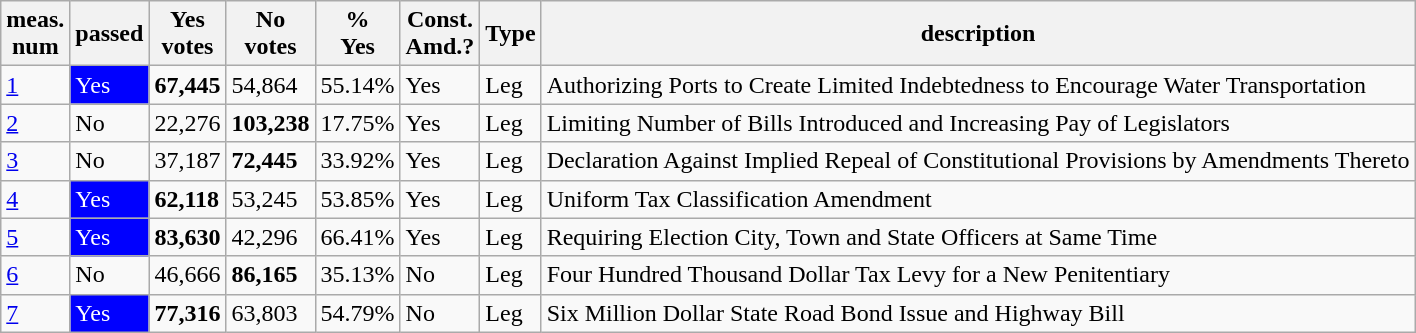<table class="wikitable sortable">
<tr>
<th>meas.<br>num</th>
<th>passed</th>
<th>Yes<br>votes</th>
<th>No<br>votes</th>
<th>%<br>Yes</th>
<th>Const.<br>Amd.?</th>
<th>Type</th>
<th>description</th>
</tr>
<tr>
<td><a href='#'>1</a></td>
<td style="background:blue;color:white">Yes</td>
<td><strong>67,445</strong></td>
<td>54,864</td>
<td>55.14%</td>
<td>Yes</td>
<td>Leg</td>
<td>Authorizing Ports to Create Limited Indebtedness to Encourage Water Transportation</td>
</tr>
<tr>
<td><a href='#'>2</a></td>
<td>No</td>
<td>22,276</td>
<td><strong>103,238</strong></td>
<td>17.75%</td>
<td>Yes</td>
<td>Leg</td>
<td>Limiting Number of Bills Introduced and Increasing Pay of Legislators</td>
</tr>
<tr>
<td><a href='#'>3</a></td>
<td>No</td>
<td>37,187</td>
<td><strong>72,445</strong></td>
<td>33.92%</td>
<td>Yes</td>
<td>Leg</td>
<td>Declaration Against Implied Repeal of Constitutional Provisions by Amendments Thereto</td>
</tr>
<tr>
<td><a href='#'>4</a></td>
<td style="background:blue;color:white">Yes</td>
<td><strong>62,118</strong></td>
<td>53,245</td>
<td>53.85%</td>
<td>Yes</td>
<td>Leg</td>
<td>Uniform Tax Classification Amendment</td>
</tr>
<tr>
<td><a href='#'>5</a></td>
<td style="background:blue;color:white">Yes</td>
<td><strong>83,630</strong></td>
<td>42,296</td>
<td>66.41%</td>
<td>Yes</td>
<td>Leg</td>
<td>Requiring Election City, Town and State Officers at Same Time</td>
</tr>
<tr>
<td><a href='#'>6</a></td>
<td>No</td>
<td>46,666</td>
<td><strong>86,165</strong></td>
<td>35.13%</td>
<td>No</td>
<td>Leg</td>
<td>Four Hundred Thousand Dollar Tax Levy for a New Penitentiary</td>
</tr>
<tr>
<td><a href='#'>7</a></td>
<td style="background:blue;color:white">Yes</td>
<td><strong>77,316</strong></td>
<td>63,803</td>
<td>54.79%</td>
<td>No</td>
<td>Leg</td>
<td>Six Million Dollar State Road Bond Issue and Highway Bill</td>
</tr>
</table>
